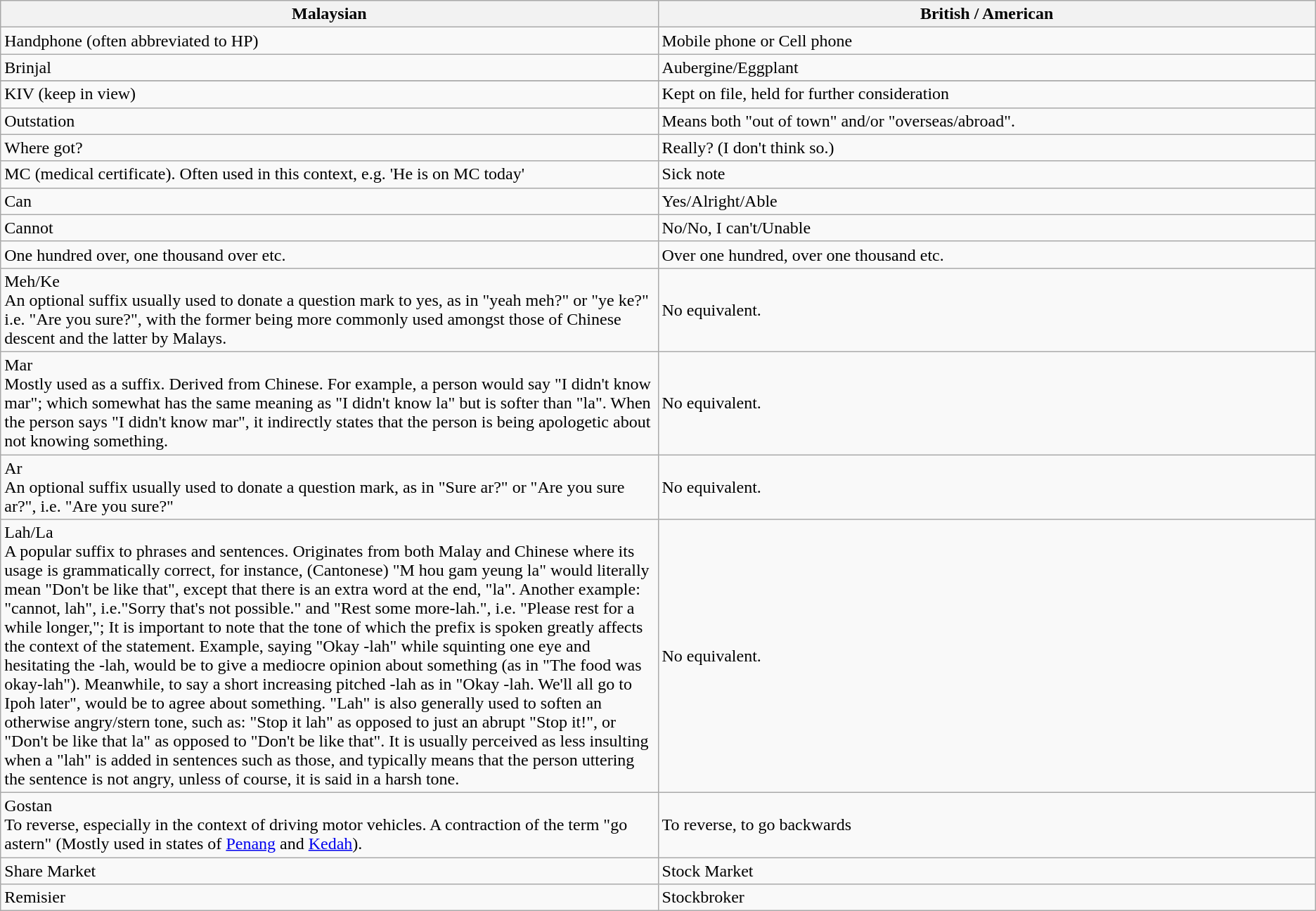<table class="wikitable">
<tr>
<th width="50%">Malaysian</th>
<th width="50%">British / American</th>
</tr>
<tr>
<td>Handphone (often abbreviated to HP)</td>
<td>Mobile phone or Cell phone</td>
</tr>
<tr>
<td>Brinjal</td>
<td>Aubergine/Eggplant</td>
</tr>
<tr>
</tr>
<tr>
<td>KIV (keep in view)</td>
<td>Kept on file, held for further consideration</td>
</tr>
<tr>
<td>Outstation</td>
<td>Means both "out of town" and/or "overseas/abroad".</td>
</tr>
<tr>
<td>Where got?</td>
<td>Really? (I don't think so.)</td>
</tr>
<tr>
<td>MC (medical certificate). Often used in this context, e.g. 'He is on MC today'</td>
<td>Sick note</td>
</tr>
<tr>
<td>Can</td>
<td>Yes/Alright/Able</td>
</tr>
<tr>
<td>Cannot</td>
<td>No/No, I can't/Unable</td>
</tr>
<tr>
<td>One hundred over, one thousand over etc.</td>
<td>Over one hundred, over one thousand etc.</td></td>
</tr>
<tr>
<td>Meh/Ke<br>An optional suffix usually used to donate a question mark to yes, as in "yeah meh?" or "ye ke?" i.e. "Are you sure?", with the former being more commonly used amongst those of Chinese descent and the latter by Malays.</td>
<td>No equivalent.</td>
</tr>
<tr>
<td>Mar<br>Mostly used as a suffix. Derived from Chinese. For example, a person would say "I didn't know mar"; which somewhat has the same meaning as "I didn't know la" but is softer than "la". When the person says "I didn't know mar", it indirectly states that the person is being apologetic about not knowing something.</td>
<td>No equivalent.</td>
</tr>
<tr>
<td>Ar<br>An optional suffix usually used to donate a question mark, as in "Sure ar?" or "Are you sure ar?", i.e. "Are you sure?"</td>
<td>No equivalent.</td>
</tr>
<tr>
<td>Lah/La<br>A popular suffix to phrases and sentences. Originates from both Malay and Chinese where its usage is grammatically correct, for instance, (Cantonese) "M hou gam yeung la" would literally mean "Don't be like that", except that there is an extra word at the end, "la". Another example: "cannot, lah", i.e."Sorry that's not possible." and "Rest some more-lah.", i.e. "Please rest for a while longer,"; It is important to note that the tone of which the prefix is spoken greatly affects the context of the statement. Example, saying "Okay -lah" while squinting one eye and hesitating the -lah, would be to give a mediocre opinion about something (as in "The food was okay-lah"). Meanwhile, to say a short increasing pitched -lah as in "Okay -lah. We'll all go to Ipoh later", would be to agree about something. "Lah" is also generally used to soften an otherwise angry/stern tone, such as: "Stop it lah" as opposed to just an abrupt "Stop it!", or "Don't be like that la" as opposed to "Don't be like that". It is usually perceived as less insulting when a "lah" is added in sentences such as those, and typically means that the person uttering the sentence is not angry, unless of course, it is said in a harsh tone.</td>
<td>No equivalent.</td>
</tr>
<tr>
<td>Gostan<br>To reverse, especially in the context of driving motor vehicles. A contraction of the term "go astern" (Mostly used in states of <a href='#'>Penang</a> and <a href='#'>Kedah</a>).</td>
<td>To reverse, to go backwards</td>
</tr>
<tr>
<td>Share Market</td>
<td>Stock Market</td>
</tr>
<tr>
<td>Remisier</td>
<td>Stockbroker</td>
</tr>
</table>
